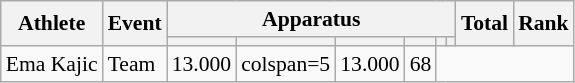<table class="wikitable" style="font-size:90%">
<tr>
<th rowspan=2>Athlete</th>
<th rowspan=2>Event</th>
<th colspan=6>Apparatus</th>
<th rowspan=2>Total</th>
<th rowspan=2>Rank</th>
</tr>
<tr style="font-size:95%">
<th></th>
<th></th>
<th></th>
<th></th>
<th></th>
<th></th>
</tr>
<tr align=center>
<td align=left>Ema Kajic</td>
<td align=left>Team</td>
<td>13.000</td>
<td>colspan=5 </td>
<td>13.000</td>
<td>68</td>
</tr>
</table>
